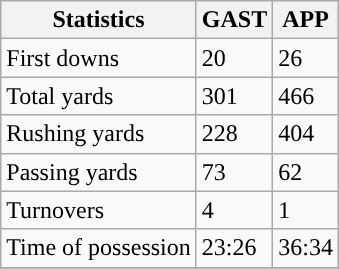<table class="wikitable" style="float: left;">
<tr>
<th>Statistics</th>
<th>GAST</th>
<th>APP</th>
</tr>
<tr>
<td>First downs</td>
<td>20</td>
<td>26</td>
</tr>
<tr>
<td>Total yards</td>
<td>301</td>
<td>466</td>
</tr>
<tr>
<td>Rushing yards</td>
<td>228</td>
<td>404</td>
</tr>
<tr>
<td>Passing yards</td>
<td>73</td>
<td>62</td>
</tr>
<tr>
<td>Turnovers</td>
<td>4</td>
<td>1</td>
</tr>
<tr>
<td>Time of possession</td>
<td>23:26</td>
<td>36:34</td>
</tr>
<tr>
</tr>
</table>
